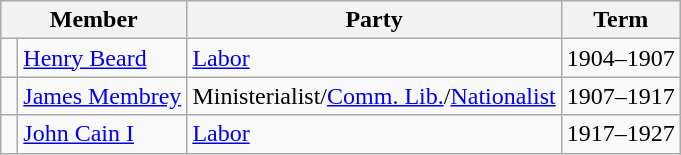<table class="wikitable">
<tr>
<th colspan="2">Member</th>
<th>Party</th>
<th>Term</th>
</tr>
<tr>
<td> </td>
<td><a href='#'>Henry Beard</a></td>
<td><a href='#'>Labor</a></td>
<td>1904–1907</td>
</tr>
<tr>
<td> </td>
<td><a href='#'>James Membrey</a></td>
<td>Ministerialist/<a href='#'>Comm. Lib.</a>/<a href='#'>Nationalist</a></td>
<td>1907–1917</td>
</tr>
<tr>
<td> </td>
<td><a href='#'>John Cain I</a></td>
<td><a href='#'>Labor</a></td>
<td>1917–1927</td>
</tr>
</table>
